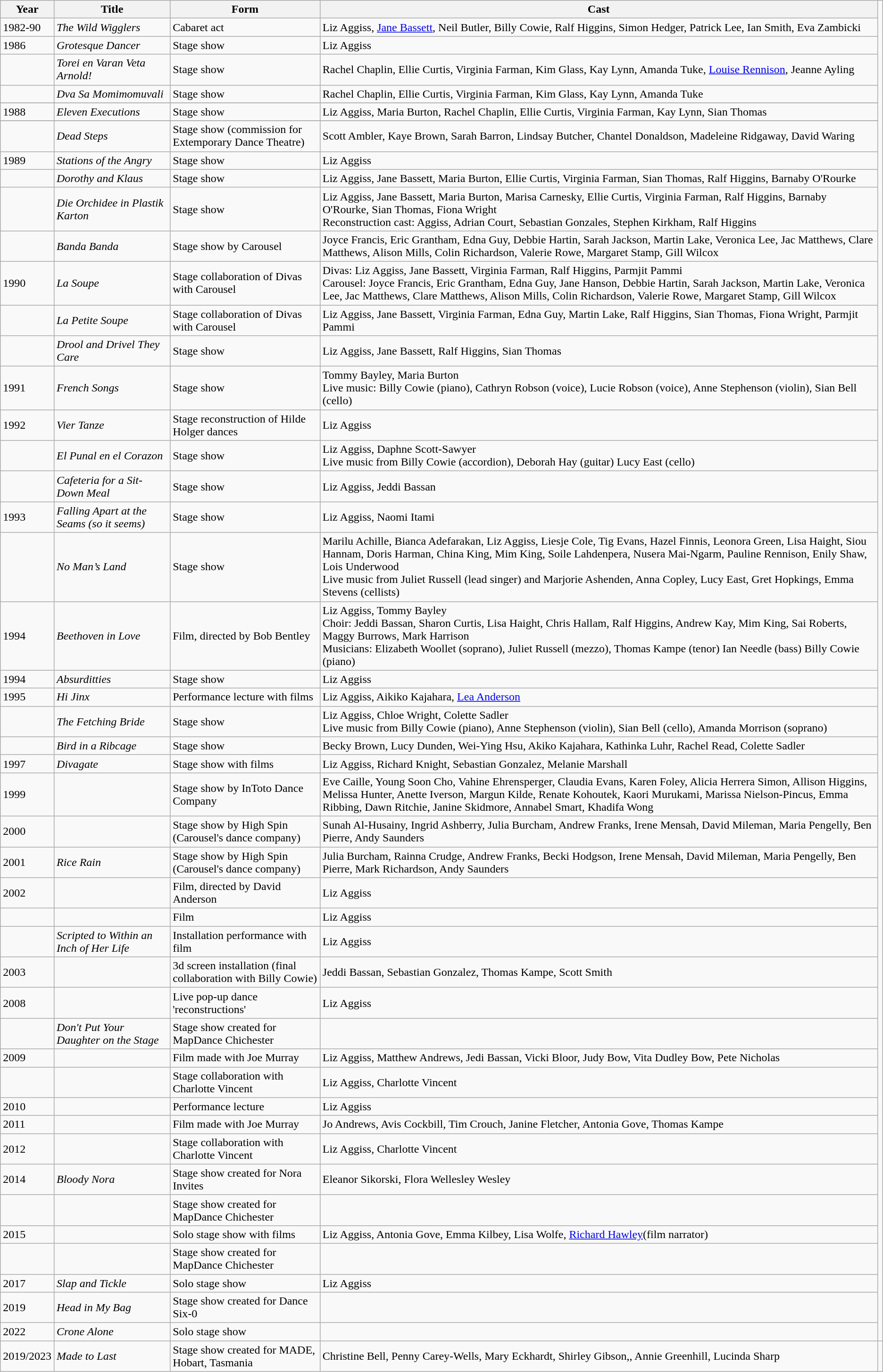<table class="wikitable">
<tr>
<th>Year</th>
<th>Title</th>
<th>Form</th>
<th>Cast</th>
</tr>
<tr>
<td>1982-90</td>
<td><em>The Wild Wigglers</em></td>
<td>Cabaret act</td>
<td>Liz Aggiss, <a href='#'>Jane Bassett</a>, Neil Butler, Billy Cowie, Ralf Higgins, Simon Hedger, Patrick Lee, Ian Smith, Eva Zambicki</td>
</tr>
<tr>
<td>1986</td>
<td><em>Grotesque Dancer</em></td>
<td>Stage show</td>
<td>Liz Aggiss</td>
</tr>
<tr>
<td></td>
<td><em>Torei en Varan Veta Arnold!</em></td>
<td>Stage show</td>
<td>Rachel Chaplin, Ellie Curtis, Virginia Farman, Kim Glass, Kay Lynn, Amanda Tuke, <a href='#'>Louise Rennison</a>, Jeanne Ayling</td>
</tr>
<tr>
<td></td>
<td><em>Dva Sa Momimomuvali</em></td>
<td>Stage show</td>
<td>Rachel Chaplin, Ellie Curtis, Virginia Farman, Kim Glass, Kay Lynn, Amanda Tuke</td>
</tr>
<tr>
</tr>
<tr>
<td>1988</td>
<td><em>Eleven Executions</em></td>
<td>Stage show</td>
<td>Liz Aggiss, Maria Burton, Rachel Chaplin, Ellie Curtis, Virginia Farman, Kay Lynn, Sian Thomas</td>
</tr>
<tr>
</tr>
<tr>
<td></td>
<td><em>Dead Steps</em></td>
<td>Stage show (commission for Extemporary Dance Theatre)</td>
<td>Scott Ambler, Kaye Brown, Sarah Barron, Lindsay Butcher, Chantel Donaldson, Madeleine Ridgaway, David Waring</td>
</tr>
<tr>
<td>1989</td>
<td><em>Stations of the Angry</em></td>
<td>Stage show</td>
<td>Liz Aggiss</td>
</tr>
<tr>
<td></td>
<td><em>Dorothy and Klaus</em></td>
<td>Stage show</td>
<td>Liz Aggiss, Jane Bassett, Maria Burton, Ellie Curtis, Virginia Farman, Sian Thomas, Ralf Higgins, Barnaby O'Rourke</td>
</tr>
<tr>
<td></td>
<td><em>Die Orchidee in Plastik Karton</em></td>
<td>Stage show</td>
<td>Liz Aggiss, Jane Bassett, Maria Burton, Marisa Carnesky, Ellie Curtis, Virginia Farman, Ralf Higgins, Barnaby O'Rourke, Sian Thomas, Fiona Wright<br>Reconstruction cast: Aggiss, Adrian Court, Sebastian Gonzales, Stephen Kirkham, Ralf Higgins</td>
</tr>
<tr>
<td></td>
<td><em>Banda Banda</em></td>
<td>Stage show by Carousel</td>
<td>Joyce Francis, Eric Grantham, Edna Guy, Debbie Hartin, Sarah Jackson, Martin Lake, Veronica Lee, Jac Matthews, Clare Matthews, Alison Mills, Colin Richardson, Valerie Rowe, Margaret Stamp, Gill Wilcox</td>
</tr>
<tr>
<td>1990</td>
<td><em>La Soupe</em></td>
<td>Stage collaboration of Divas with Carousel</td>
<td>Divas: Liz Aggiss, Jane Bassett, Virginia Farman, Ralf Higgins, Parmjit Pammi<br>Carousel: Joyce Francis, Eric Grantham, Edna Guy, Jane Hanson, Debbie Hartin, Sarah Jackson, Martin Lake, Veronica Lee, Jac Matthews, Clare Matthews, Alison Mills, Colin Richardson, Valerie Rowe, Margaret Stamp, Gill Wilcox</td>
</tr>
<tr>
<td></td>
<td><em>La Petite Soupe</em></td>
<td>Stage collaboration of Divas with Carousel</td>
<td>Liz Aggiss, Jane Bassett, Virginia Farman, Edna Guy, Martin Lake, Ralf Higgins, Sian Thomas, Fiona Wright, Parmjit Pammi</td>
</tr>
<tr>
<td></td>
<td><em>Drool and Drivel They Care</em></td>
<td>Stage show</td>
<td>Liz Aggiss, Jane Bassett, Ralf Higgins, Sian Thomas</td>
</tr>
<tr>
<td>1991</td>
<td><em>French Songs</em></td>
<td>Stage show</td>
<td>Tommy Bayley, Maria Burton <br> Live music: Billy Cowie (piano), Cathryn Robson (voice), Lucie Robson (voice), Anne Stephenson (violin), Sian Bell (cello)</td>
</tr>
<tr>
<td>1992</td>
<td><em>Vier Tanze</em></td>
<td>Stage reconstruction of Hilde Holger dances</td>
<td>Liz Aggiss</td>
</tr>
<tr>
<td></td>
<td><em>El Punal en el Corazon</em></td>
<td>Stage show</td>
<td>Liz Aggiss, Daphne Scott-Sawyer<br>Live music from Billy Cowie (accordion), Deborah Hay (guitar) Lucy East (cello)</td>
</tr>
<tr>
<td></td>
<td><em>Cafeteria for a Sit-Down Meal</em></td>
<td>Stage show</td>
<td>Liz Aggiss, Jeddi Bassan</td>
</tr>
<tr>
<td>1993</td>
<td><em>Falling Apart at the Seams (so it seems)</em></td>
<td>Stage show</td>
<td>Liz Aggiss, Naomi Itami</td>
</tr>
<tr>
<td></td>
<td><em>No Man’s Land</em></td>
<td>Stage show</td>
<td>Marilu Achille, Bianca Adefarakan, Liz Aggiss, Liesje Cole, Tig Evans, Hazel Finnis, Leonora Green, Lisa Haight, Siou Hannam, Doris Harman, China King, Mim King, Soile Lahdenpera, Nusera Mai-Ngarm, Pauline Rennison, Enily Shaw, Lois Underwood<br>Live music from Juliet Russell (lead singer) and Marjorie Ashenden, Anna Copley, Lucy East, Gret Hopkings, Emma Stevens (cellists)</td>
</tr>
<tr>
<td>1994</td>
<td><em>Beethoven in Love</em></td>
<td>Film, directed by Bob Bentley</td>
<td>Liz Aggiss, Tommy Bayley<br>Choir: Jeddi Bassan, Sharon Curtis, Lisa Haight, Chris Hallam, Ralf Higgins, Andrew Kay, Mim King, Sai Roberts, Maggy Burrows, Mark Harrison <br>Musicians: Elizabeth Woollet (soprano), Juliet Russell (mezzo), Thomas Kampe (tenor) Ian Needle (bass) Billy Cowie (piano)</td>
</tr>
<tr>
<td>1994</td>
<td><em>Absurditties</em></td>
<td>Stage show</td>
<td>Liz Aggiss</td>
</tr>
<tr>
<td>1995</td>
<td><em>Hi Jinx</em></td>
<td>Performance lecture with films</td>
<td>Liz Aggiss, Aikiko Kajahara, <a href='#'>Lea Anderson</a></td>
</tr>
<tr>
<td></td>
<td><em>The Fetching Bride</em></td>
<td>Stage show</td>
<td>Liz Aggiss, Chloe Wright, Colette Sadler<br>Live music from Billy Cowie (piano), Anne Stephenson (violin), Sian Bell (cello), Amanda Morrison (soprano)</td>
</tr>
<tr>
<td></td>
<td><em>Bird in a Ribcage</em></td>
<td>Stage show</td>
<td>Becky Brown, Lucy Dunden, Wei-Ying Hsu, Akiko Kajahara, Kathinka Luhr, Rachel Read, Colette Sadler</td>
</tr>
<tr>
<td>1997</td>
<td><em>Divagate</em></td>
<td>Stage show with films</td>
<td>Liz Aggiss, Richard Knight, Sebastian Gonzalez, Melanie Marshall</td>
</tr>
<tr>
<td>1999</td>
<td></td>
<td>Stage show by InToto Dance Company</td>
<td>Eve Caille, Young Soon Cho, Vahine Ehrensperger, Claudia Evans, Karen Foley, Alicia Herrera Simon, Allison Higgins, Melissa Hunter, Anette Iverson, Margun Kilde, Renate Kohoutek, Kaori Murukami, Marissa Nielson-Pincus, Emma Ribbing, Dawn Ritchie, Janine Skidmore, Annabel Smart, Khadifa Wong</td>
</tr>
<tr>
<td>2000</td>
<td></td>
<td>Stage show by High Spin (Carousel's dance company)</td>
<td>Sunah Al-Husainy, Ingrid Ashberry, Julia Burcham, Andrew Franks, Irene Mensah, David Mileman, Maria Pengelly, Ben Pierre, Andy Saunders</td>
</tr>
<tr>
<td>2001</td>
<td><em>Rice Rain</em></td>
<td>Stage show by High Spin (Carousel's dance company)</td>
<td>Julia Burcham, Rainna Crudge, Andrew Franks, Becki Hodgson, Irene Mensah, David Mileman, Maria Pengelly, Ben Pierre, Mark Richardson, Andy Saunders</td>
</tr>
<tr>
<td>2002</td>
<td></td>
<td>Film, directed by David Anderson</td>
<td>Liz Aggiss</td>
</tr>
<tr>
<td></td>
<td></td>
<td>Film</td>
<td>Liz Aggiss</td>
</tr>
<tr>
<td></td>
<td><em>Scripted to Within an Inch of Her Life</em></td>
<td>Installation performance with film</td>
<td>Liz Aggiss</td>
</tr>
<tr>
<td>2003</td>
<td></td>
<td>3d screen installation (final collaboration with Billy Cowie)</td>
<td>Jeddi Bassan, Sebastian Gonzalez, Thomas Kampe, Scott Smith</td>
</tr>
<tr>
<td>2008</td>
<td></td>
<td>Live pop-up dance 'reconstructions'</td>
<td>Liz Aggiss</td>
</tr>
<tr>
<td></td>
<td><em>Don't Put Your Daughter on the Stage</em></td>
<td>Stage show created for MapDance Chichester</td>
<td></td>
</tr>
<tr>
<td>2009</td>
<td></td>
<td>Film made with Joe Murray</td>
<td>Liz Aggiss, Matthew Andrews, Jedi Bassan, Vicki Bloor, Judy Bow, Vita Dudley Bow, Pete Nicholas</td>
</tr>
<tr>
<td></td>
<td></td>
<td>Stage collaboration with Charlotte Vincent</td>
<td>Liz Aggiss, Charlotte Vincent</td>
</tr>
<tr>
<td>2010</td>
<td></td>
<td>Performance lecture</td>
<td>Liz Aggiss</td>
</tr>
<tr>
<td>2011</td>
<td></td>
<td>Film made with Joe Murray</td>
<td>Jo Andrews, Avis Cockbill, Tim Crouch, Janine Fletcher, Antonia Gove, Thomas Kampe</td>
</tr>
<tr>
<td>2012</td>
<td></td>
<td>Stage collaboration with Charlotte Vincent</td>
<td>Liz Aggiss, Charlotte Vincent</td>
</tr>
<tr>
<td>2014</td>
<td><em>Bloody Nora</em></td>
<td>Stage show created for Nora Invites</td>
<td>Eleanor Sikorski, Flora Wellesley Wesley</td>
</tr>
<tr>
<td></td>
<td></td>
<td>Stage show created for MapDance Chichester</td>
<td></td>
</tr>
<tr>
<td>2015</td>
<td></td>
<td>Solo stage show with films</td>
<td>Liz Aggiss, Antonia Gove, Emma Kilbey, Lisa Wolfe, <a href='#'>Richard Hawley</a>(film narrator)</td>
</tr>
<tr>
<td></td>
<td></td>
<td>Stage show created for MapDance Chichester</td>
<td></td>
</tr>
<tr>
<td>2017</td>
<td><em>Slap and Tickle</em></td>
<td>Solo stage show</td>
<td>Liz Aggiss</td>
</tr>
<tr>
<td>2019</td>
<td><em>Head in My Bag</em></td>
<td>Stage show created for Dance Six-0</td>
<td></td>
</tr>
<tr>
<td>2022</td>
<td><em>Crone Alone</em></td>
<td>Solo stage show</td>
<td></td>
</tr>
<tr>
<td>2019/2023</td>
<td><em>Made to Last</em></td>
<td>Stage show created for MADE, Hobart, Tasmania</td>
<td>Christine Bell, Penny Carey-Wells, Mary Eckhardt, Shirley Gibson,, Annie Greenhill, Lucinda Sharp</td>
<td></td>
</tr>
</table>
